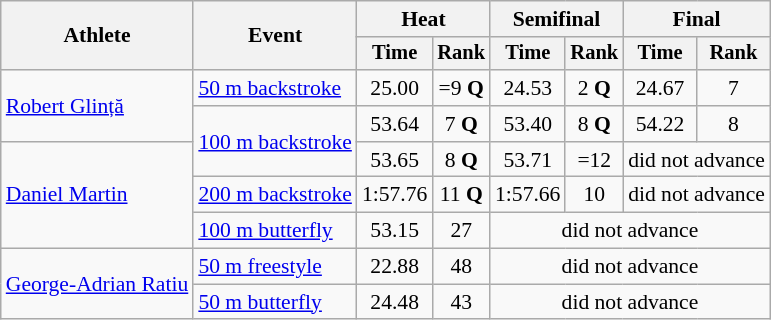<table class="wikitable" style="text-align:center; font-size:90%">
<tr>
<th rowspan="2">Athlete</th>
<th rowspan="2">Event</th>
<th colspan="2">Heat</th>
<th colspan="2">Semifinal</th>
<th colspan="2">Final</th>
</tr>
<tr style="font-size:95%">
<th>Time</th>
<th>Rank</th>
<th>Time</th>
<th>Rank</th>
<th>Time</th>
<th>Rank</th>
</tr>
<tr>
<td align=left rowspan=2><a href='#'>Robert Glință</a></td>
<td align=left><a href='#'>50 m backstroke</a></td>
<td>25.00</td>
<td>=9 <strong>Q</strong></td>
<td>24.53</td>
<td>2 <strong>Q</strong></td>
<td>24.67</td>
<td>7</td>
</tr>
<tr>
<td align=left rowspan=2><a href='#'>100 m backstroke</a></td>
<td>53.64</td>
<td>7 <strong>Q</strong></td>
<td>53.40</td>
<td>8 <strong>Q</strong></td>
<td>54.22</td>
<td>8</td>
</tr>
<tr>
<td align=left rowspan=3><a href='#'>Daniel Martin</a></td>
<td>53.65</td>
<td>8 <strong>Q</strong></td>
<td>53.71</td>
<td>=12</td>
<td colspan=2>did not advance</td>
</tr>
<tr>
<td align=left><a href='#'>200 m backstroke</a></td>
<td>1:57.76</td>
<td>11 <strong>Q</strong></td>
<td>1:57.66</td>
<td>10</td>
<td colspan=2>did not advance</td>
</tr>
<tr>
<td align=left><a href='#'>100 m butterfly</a></td>
<td>53.15</td>
<td>27</td>
<td colspan=4>did not advance</td>
</tr>
<tr>
<td align=left rowspan=2><a href='#'>George-Adrian Ratiu</a></td>
<td align=left><a href='#'>50 m freestyle</a></td>
<td>22.88</td>
<td>48</td>
<td colspan=4>did not advance</td>
</tr>
<tr>
<td align=left><a href='#'>50 m butterfly</a></td>
<td>24.48</td>
<td>43</td>
<td colspan=4>did not advance</td>
</tr>
</table>
